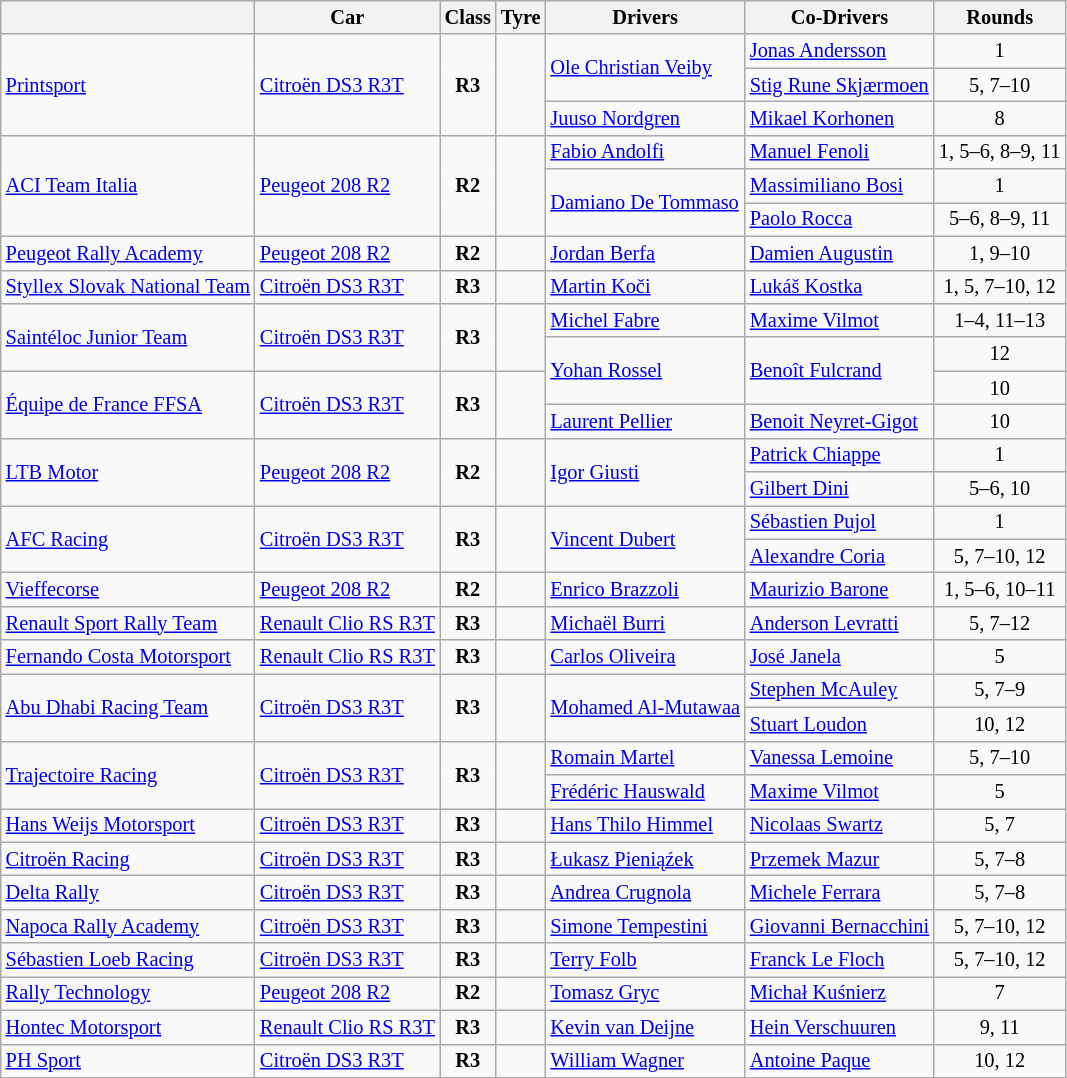<table class="wikitable" style="font-size: 85%">
<tr>
<th></th>
<th>Car</th>
<th>Class</th>
<th>Tyre</th>
<th>Drivers</th>
<th>Co-Drivers</th>
<th>Rounds</th>
</tr>
<tr>
<td rowspan="3"> <a href='#'>Printsport</a></td>
<td rowspan="3"><a href='#'>Citroën DS3 R3T</a></td>
<td rowspan="3" align="center"><strong><span>R3</span></strong></td>
<td rowspan="3" align="center"></td>
<td rowspan="2"> <a href='#'>Ole Christian Veiby</a></td>
<td> <a href='#'>Jonas Andersson</a></td>
<td align="center">1</td>
</tr>
<tr>
<td> <a href='#'>Stig Rune Skjærmoen</a></td>
<td align="center">5, 7–10</td>
</tr>
<tr>
<td> <a href='#'>Juuso Nordgren</a></td>
<td> <a href='#'>Mikael Korhonen</a></td>
<td align="center">8</td>
</tr>
<tr>
<td rowspan="3"> <a href='#'>ACI Team Italia</a></td>
<td rowspan="3"><a href='#'>Peugeot 208 R2</a></td>
<td rowspan="3" align="center"><strong><span>R2</span></strong></td>
<td rowspan="3" align="center"></td>
<td> <a href='#'>Fabio Andolfi</a></td>
<td> <a href='#'>Manuel Fenoli</a></td>
<td align="center">1, 5–6, 8–9, 11</td>
</tr>
<tr>
<td rowspan="2"> <a href='#'>Damiano De Tommaso</a></td>
<td> <a href='#'>Massimiliano Bosi</a></td>
<td align="center">1</td>
</tr>
<tr>
<td> <a href='#'>Paolo Rocca</a></td>
<td align="center">5–6, 8–9, 11</td>
</tr>
<tr>
<td> <a href='#'>Peugeot Rally Academy</a></td>
<td><a href='#'>Peugeot 208 R2</a></td>
<td align="center"><strong><span>R2</span></strong></td>
<td align="center"></td>
<td> <a href='#'>Jordan Berfa</a></td>
<td> <a href='#'>Damien Augustin</a></td>
<td align="center">1, 9–10</td>
</tr>
<tr>
<td> <a href='#'>Styllex Slovak National Team</a></td>
<td><a href='#'>Citroën DS3 R3T</a></td>
<td align="center"><strong><span>R3</span></strong></td>
<td align="center"></td>
<td> <a href='#'>Martin Koči</a></td>
<td> <a href='#'>Lukáš Kostka</a></td>
<td align="center">1, 5, 7–10, 12</td>
</tr>
<tr>
<td rowspan="2"> <a href='#'>Saintéloc Junior Team</a></td>
<td rowspan="2"><a href='#'>Citroën DS3 R3T</a></td>
<td rowspan="2" align="center"><strong><span>R3</span></strong></td>
<td rowspan="2" align="center"></td>
<td>  <a href='#'>Michel Fabre</a></td>
<td> <a href='#'>Maxime Vilmot</a></td>
<td align="center">1–4, 11–13</td>
</tr>
<tr>
<td rowspan="2"> <a href='#'>Yohan Rossel</a></td>
<td rowspan="2"> <a href='#'>Benoît Fulcrand</a></td>
<td align="center">12</td>
</tr>
<tr>
<td rowspan="2"> <a href='#'>Équipe de France FFSA</a></td>
<td rowspan="2"><a href='#'>Citroën DS3 R3T</a></td>
<td rowspan="2" align="center"><strong><span>R3</span></strong></td>
<td rowspan="2" align="center"></td>
<td align="center">10</td>
</tr>
<tr>
<td> <a href='#'>Laurent Pellier</a></td>
<td> <a href='#'>Benoit Neyret-Gigot</a></td>
<td align="center">10</td>
</tr>
<tr>
<td rowspan="2"> <a href='#'>LTB Motor</a></td>
<td rowspan="2"><a href='#'>Peugeot 208 R2</a></td>
<td rowspan="2" align="center"><strong><span>R2</span></strong></td>
<td rowspan="2" align="center"></td>
<td rowspan="2"> <a href='#'>Igor Giusti</a></td>
<td> <a href='#'>Patrick Chiappe</a></td>
<td align="center">1</td>
</tr>
<tr>
<td> <a href='#'>Gilbert Dini</a></td>
<td align="center">5–6, 10</td>
</tr>
<tr>
<td rowspan="2"> <a href='#'>AFC Racing</a></td>
<td rowspan="2"><a href='#'>Citroën DS3 R3T</a></td>
<td rowspan="2" align="center"><strong><span>R3</span></strong></td>
<td rowspan="2" align="center"></td>
<td rowspan="2"> <a href='#'>Vincent Dubert</a></td>
<td> <a href='#'>Sébastien Pujol</a></td>
<td align="center">1</td>
</tr>
<tr>
<td> <a href='#'>Alexandre Coria</a></td>
<td align="center">5, 7–10, 12</td>
</tr>
<tr>
<td> <a href='#'>Vieffecorse</a></td>
<td><a href='#'>Peugeot 208 R2</a></td>
<td align="center"><strong><span>R2</span></strong></td>
<td align="center"></td>
<td> <a href='#'>Enrico Brazzoli</a></td>
<td> <a href='#'>Maurizio Barone</a></td>
<td align="center">1, 5–6, 10–11</td>
</tr>
<tr>
<td> <a href='#'>Renault Sport Rally Team</a></td>
<td><a href='#'>Renault Clio RS R3T</a></td>
<td align="center"><strong><span>R3</span></strong></td>
<td align="center"></td>
<td> <a href='#'>Michaël Burri</a></td>
<td> <a href='#'>Anderson Levratti</a></td>
<td align="center">5, 7–12</td>
</tr>
<tr>
<td> <a href='#'>Fernando Costa Motorsport</a></td>
<td><a href='#'>Renault Clio RS R3T</a></td>
<td align="center"><strong><span>R3</span></strong></td>
<td align="center"></td>
<td> <a href='#'>Carlos Oliveira</a></td>
<td> <a href='#'>José Janela</a></td>
<td align="center">5</td>
</tr>
<tr>
<td rowspan=2> <a href='#'>Abu Dhabi Racing Team</a></td>
<td rowspan=2><a href='#'>Citroën DS3 R3T</a></td>
<td rowspan=2 align="center"><strong><span>R3</span></strong></td>
<td rowspan=2 align="center"></td>
<td rowspan=2> <a href='#'>Mohamed Al-Mutawaa</a></td>
<td> <a href='#'>Stephen McAuley</a></td>
<td align="center">5, 7–9</td>
</tr>
<tr>
<td> <a href='#'>Stuart Loudon</a></td>
<td align="center">10, 12</td>
</tr>
<tr>
<td rowspan=2> <a href='#'>Trajectoire Racing</a></td>
<td rowspan=2><a href='#'>Citroën DS3 R3T</a></td>
<td rowspan=2 align="center"><strong><span>R3</span></strong></td>
<td rowspan=2 align="center"></td>
<td> <a href='#'>Romain Martel</a></td>
<td> <a href='#'>Vanessa Lemoine</a></td>
<td align="center">5, 7–10</td>
</tr>
<tr>
<td> <a href='#'>Frédéric Hauswald</a></td>
<td> <a href='#'>Maxime Vilmot</a></td>
<td align="center">5</td>
</tr>
<tr>
<td> <a href='#'>Hans Weijs Motorsport</a></td>
<td><a href='#'>Citroën DS3 R3T</a></td>
<td align="center"><strong><span>R3</span></strong></td>
<td align="center"></td>
<td> <a href='#'>Hans Thilo Himmel</a></td>
<td> <a href='#'>Nicolaas Swartz</a></td>
<td align="center">5, 7</td>
</tr>
<tr>
<td> <a href='#'>Citroën Racing</a></td>
<td><a href='#'>Citroën DS3 R3T</a></td>
<td align="center"><strong><span>R3</span></strong></td>
<td align="center"></td>
<td> <a href='#'>Łukasz Pieniąźek</a></td>
<td> <a href='#'>Przemek Mazur</a></td>
<td align="center">5, 7–8</td>
</tr>
<tr>
<td> <a href='#'>Delta Rally</a></td>
<td><a href='#'>Citroën DS3 R3T</a></td>
<td align="center"><strong><span>R3</span></strong></td>
<td align="center"></td>
<td> <a href='#'>Andrea Crugnola</a></td>
<td> <a href='#'>Michele Ferrara</a></td>
<td align="center">5, 7–8</td>
</tr>
<tr>
<td> <a href='#'>Napoca Rally Academy</a></td>
<td><a href='#'>Citroën DS3 R3T</a></td>
<td align="center"><strong><span>R3</span></strong></td>
<td align="center"></td>
<td> <a href='#'>Simone Tempestini</a></td>
<td> <a href='#'>Giovanni Bernacchini</a></td>
<td align="center">5, 7–10, 12</td>
</tr>
<tr>
<td> <a href='#'>Sébastien Loeb Racing</a></td>
<td><a href='#'>Citroën DS3 R3T</a></td>
<td align="center"><strong><span>R3</span></strong></td>
<td align="center"></td>
<td> <a href='#'>Terry Folb</a></td>
<td> <a href='#'>Franck Le Floch</a></td>
<td align="center">5, 7–10, 12</td>
</tr>
<tr>
<td> <a href='#'>Rally Technology</a></td>
<td><a href='#'>Peugeot 208 R2</a></td>
<td align="center"><strong><span>R2</span></strong></td>
<td align="center"></td>
<td> <a href='#'>Tomasz Gryc</a></td>
<td> <a href='#'>Michał Kuśnierz</a></td>
<td align="center">7</td>
</tr>
<tr>
<td> <a href='#'>Hontec Motorsport</a></td>
<td><a href='#'>Renault Clio RS R3T</a></td>
<td align="center"><strong><span>R3</span></strong></td>
<td align="center"></td>
<td> <a href='#'>Kevin van Deijne</a></td>
<td> <a href='#'>Hein Verschuuren</a></td>
<td align="center">9, 11</td>
</tr>
<tr>
<td> <a href='#'>PH Sport</a></td>
<td><a href='#'>Citroën DS3 R3T</a></td>
<td align="center"><strong><span>R3</span></strong></td>
<td align="center"></td>
<td> <a href='#'>William Wagner</a></td>
<td> <a href='#'>Antoine Paque</a></td>
<td align="center">10, 12</td>
</tr>
<tr>
</tr>
</table>
